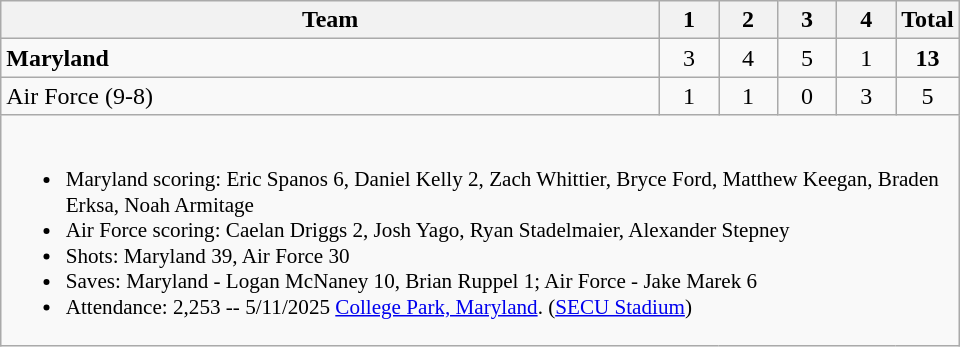<table class="wikitable" style="text-align:center; max-width:40em">
<tr>
<th>Team</th>
<th style="width:2em">1</th>
<th style="width:2em">2</th>
<th style="width:2em">3</th>
<th style="width:2em">4</th>
<th style="width:2em">Total</th>
</tr>
<tr>
<td style="text-align:left"><strong>Maryland</strong></td>
<td>3</td>
<td>4</td>
<td>5</td>
<td>1</td>
<td><strong>13</strong></td>
</tr>
<tr>
<td style="text-align:left">Air Force (9-8)</td>
<td>1</td>
<td>1</td>
<td>0</td>
<td>3</td>
<td>5</td>
</tr>
<tr>
<td colspan=6 style="text-align:left; font-size:88%;"><br><ul><li>Maryland scoring: Eric Spanos 6, Daniel Kelly 2, Zach Whittier, Bryce Ford, Matthew Keegan, Braden Erksa, Noah Armitage</li><li>Air Force scoring: Caelan Driggs 2, Josh Yago, Ryan Stadelmaier, Alexander Stepney</li><li>Shots: Maryland 39, Air Force 30</li><li>Saves: Maryland - Logan McNaney 10, Brian Ruppel 1; Air Force - Jake Marek 6</li><li>Attendance: 2,253 -- 5/11/2025 <a href='#'>College Park, Maryland</a>. (<a href='#'>SECU Stadium</a>)</li></ul></td>
</tr>
</table>
